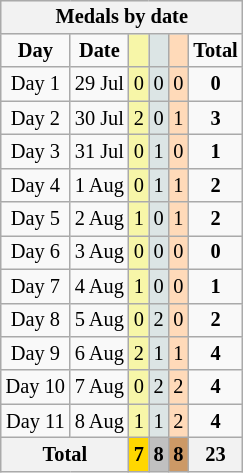<table class="wikitable" style="font-size:85%;float:left;text-align:center">
<tr style="background:#efefef;">
<th colspan=7><strong>Medals by date</strong></th>
</tr>
<tr style="text-align:center;">
<td><strong>Day</strong></td>
<td><strong>Date</strong></td>
<td style="background:#F7F6A8;"></td>
<td style="background:#DCE5E5;"></td>
<td style="background:#FFDAB9;"></td>
<td><strong>Total</strong></td>
</tr>
<tr style="text-align:center;">
<td>Day 1</td>
<td>29 Jul</td>
<td style="background:#F7F6A8;">0</td>
<td style="background:#DCE5E5;">0</td>
<td style="background:#FFDAB9;">0</td>
<td><strong>0</strong></td>
</tr>
<tr style="text-align:center;">
<td>Day 2</td>
<td>30 Jul</td>
<td style="background:#F7F6A8;">2</td>
<td style="background:#DCE5E5;">0</td>
<td style="background:#FFDAB9;">1</td>
<td><strong>3</strong></td>
</tr>
<tr style="text-align:center;">
<td>Day 3</td>
<td>31 Jul</td>
<td style="background:#F7F6A8;">0</td>
<td style="background:#DCE5E5;">1</td>
<td style="background:#FFDAB9;">0</td>
<td><strong>1</strong></td>
</tr>
<tr style="text-align:center;">
<td>Day 4</td>
<td>1 Aug</td>
<td style="background:#F7F6A8;">0</td>
<td style="background:#DCE5E5;">1</td>
<td style="background:#FFDAB9;">1</td>
<td><strong>2</strong></td>
</tr>
<tr style="text-align:center;">
<td>Day 5</td>
<td>2 Aug</td>
<td style="background:#F7F6A8;">1</td>
<td style="background:#DCE5E5;">0</td>
<td style="background:#FFDAB9;">1</td>
<td><strong>2</strong></td>
</tr>
<tr style="text-align:center;">
<td>Day 6</td>
<td>3 Aug</td>
<td style="background:#F7F6A8;">0</td>
<td style="background:#DCE5E5;">0</td>
<td style="background:#FFDAB9;">0</td>
<td><strong>0</strong></td>
</tr>
<tr style="text-align:center;">
<td>Day 7</td>
<td>4 Aug</td>
<td style="background:#F7F6A8;">1</td>
<td style="background:#DCE5E5;">0</td>
<td style="background:#FFDAB9;">0</td>
<td><strong>1</strong></td>
</tr>
<tr style="text-align:center;">
<td>Day 8</td>
<td>5 Aug</td>
<td style="background:#F7F6A8;">0</td>
<td style="background:#DCE5E5;">2</td>
<td style="background:#FFDAB9;">0</td>
<td><strong>2</strong></td>
</tr>
<tr style="text-align:center;">
<td>Day 9</td>
<td>6 Aug</td>
<td style="background:#F7F6A8;">2</td>
<td style="background:#DCE5E5;">1</td>
<td style="background:#FFDAB9;">1</td>
<td><strong>4</strong></td>
</tr>
<tr style="text-align:center;">
<td>Day 10</td>
<td>7 Aug</td>
<td style="background:#F7F6A8;">0</td>
<td style="background:#DCE5E5;">2</td>
<td style="background:#FFDAB9;">2</td>
<td><strong>4</strong></td>
</tr>
<tr style="text-align:center;">
<td>Day 11</td>
<td>8 Aug</td>
<td style="background:#F7F6A8;">1</td>
<td style="background:#DCE5E5;">1</td>
<td style="background:#FFDAB9;">2</td>
<td><strong>4</strong></td>
</tr>
<tr>
<th colspan="2"><strong>Total</strong></th>
<th style="background:gold;"><strong>7</strong></th>
<th style="background:silver;"><strong>8</strong></th>
<th style="background:#c96;"><strong>8</strong></th>
<th><strong>23</strong></th>
</tr>
</table>
